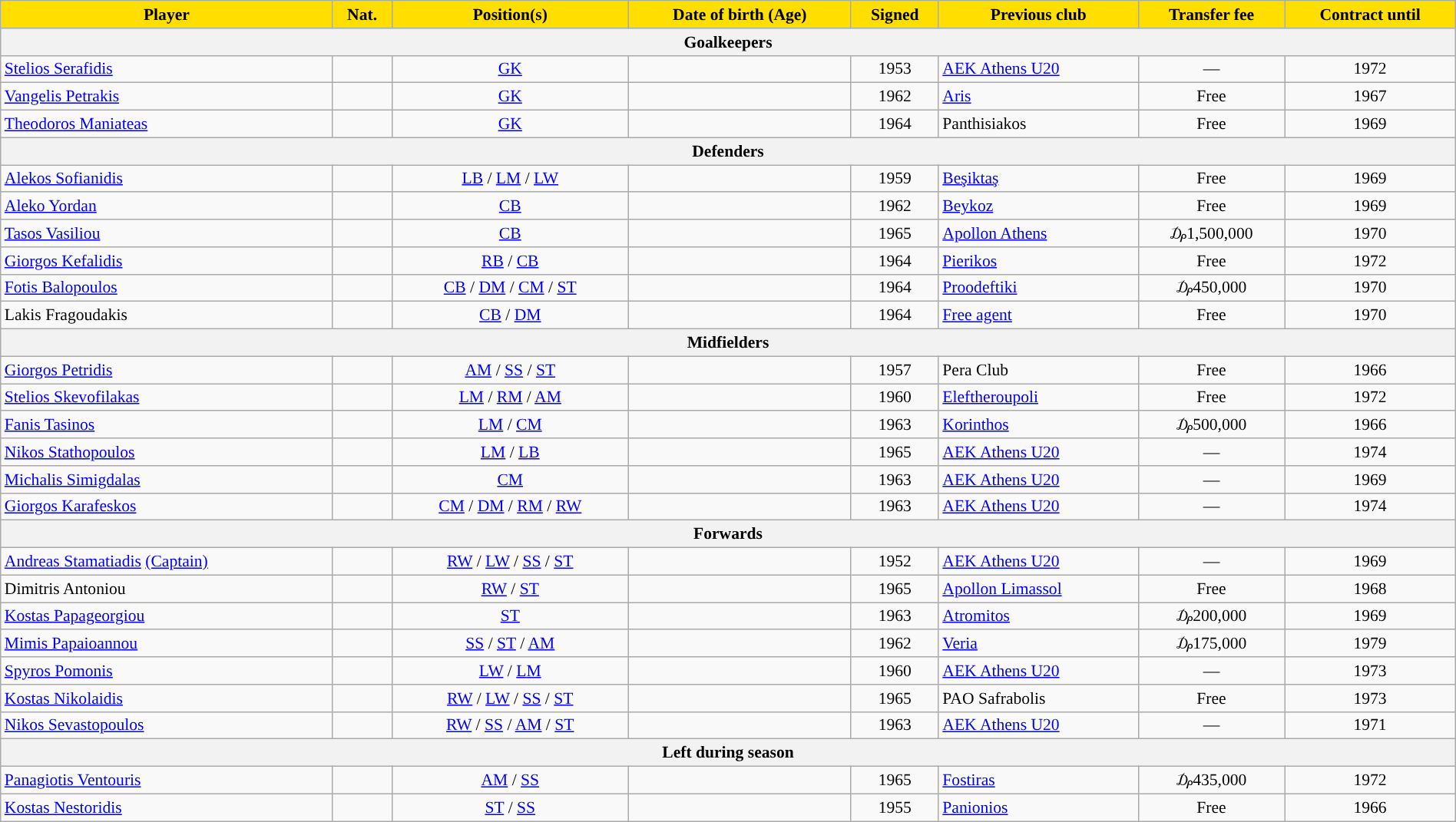<table class="wikitable" style="text-align:center; font-size:90%;width:100%;">
<tr>
<th style="background:#FFDE00">Player</th>
<th style="background:#FFDE00">Nat.</th>
<th style="background:#FFDE00">Position(s)</th>
<th style="background:#FFDE00">Date of birth (Age)</th>
<th style="background:#FFDE00">Signed</th>
<th style="background:#FFDE00">Previous club</th>
<th style="background:#FFDE00">Transfer fee</th>
<th style="background:#FFDE00">Contract until</th>
</tr>
<tr>
<th colspan="8">Goalkeepers</th>
</tr>
<tr>
<td align=left><a href='#'>Stelios Serafidis</a></td>
<td></td>
<td><a href='#'>GK</a></td>
<td></td>
<td>1953</td>
<td align=left> <a href='#'>AEK Athens U20</a></td>
<td>—</td>
<td>1972</td>
</tr>
<tr>
<td align=left><a href='#'>Vangelis Petrakis</a></td>
<td></td>
<td><a href='#'>GK</a></td>
<td></td>
<td>1962</td>
<td align=left> <a href='#'>Aris</a></td>
<td>Free</td>
<td>1967</td>
</tr>
<tr>
<td align=left><a href='#'>Theodoros Maniateas</a></td>
<td></td>
<td><a href='#'>GK</a></td>
<td></td>
<td>1964</td>
<td align=left> Panthisiakos</td>
<td>Free</td>
<td>1969</td>
</tr>
<tr>
<th colspan="8">Defenders</th>
</tr>
<tr>
<td align=left><a href='#'>Alekos Sofianidis</a></td>
<td></td>
<td><a href='#'>LB</a> / <a href='#'>LM</a> / <a href='#'>LW</a></td>
<td></td>
<td>1959</td>
<td align=left> <a href='#'>Beşiktaş</a></td>
<td>Free</td>
<td>1969</td>
</tr>
<tr>
<td align=left><a href='#'>Aleko Yordan</a></td>
<td></td>
<td><a href='#'>CB</a></td>
<td></td>
<td>1962</td>
<td align=left> <a href='#'>Beykoz</a></td>
<td>Free</td>
<td>1969</td>
</tr>
<tr>
<td align=left><a href='#'>Tasos Vasiliou</a></td>
<td></td>
<td><a href='#'>CB</a></td>
<td></td>
<td>1965</td>
<td align=left> <a href='#'>Apollon Athens</a></td>
<td>₯1,500,000</td>
<td>1970</td>
</tr>
<tr>
<td align=left><a href='#'>Giorgos Kefalidis</a></td>
<td></td>
<td><a href='#'>RB</a> / <a href='#'>CB</a></td>
<td></td>
<td>1964</td>
<td align=left> <a href='#'>Pierikos</a></td>
<td>Free</td>
<td>1972</td>
</tr>
<tr>
<td align=left><a href='#'>Fotis Balopoulos</a></td>
<td></td>
<td><a href='#'>CB</a> / <a href='#'>DM</a> / <a href='#'>CM</a> / <a href='#'>ST</a></td>
<td></td>
<td>1964</td>
<td align=left> <a href='#'>Proodeftiki</a></td>
<td>₯450,000</td>
<td>1970</td>
</tr>
<tr>
<td align=left>Lakis Fragoudakis</td>
<td></td>
<td><a href='#'>CB</a> / <a href='#'>DM</a></td>
<td></td>
<td>1964</td>
<td align=left><a href='#'>Free agent</a></td>
<td>Free</td>
<td>1970</td>
</tr>
<tr>
<th colspan="8">Midfielders</th>
</tr>
<tr>
<td align=left><a href='#'>Giorgos Petridis</a></td>
<td></td>
<td><a href='#'>AM</a> / <a href='#'>SS</a> / <a href='#'>ST</a></td>
<td></td>
<td>1957</td>
<td align=left> Pera Club</td>
<td>Free</td>
<td>1966</td>
</tr>
<tr>
<td align=left><a href='#'>Stelios Skevofilakas</a></td>
<td></td>
<td><a href='#'>LM</a> / <a href='#'>RM</a> / <a href='#'>AM</a></td>
<td></td>
<td>1960</td>
<td align=left> <a href='#'>Eleftheroupoli</a></td>
<td>Free</td>
<td>1972</td>
</tr>
<tr>
<td align=left><a href='#'>Fanis Tasinos</a></td>
<td></td>
<td><a href='#'>LM</a> / <a href='#'>CM</a></td>
<td></td>
<td>1963</td>
<td align=left> <a href='#'>Korinthos</a></td>
<td>₯500,000</td>
<td>1966</td>
</tr>
<tr>
<td align=left><a href='#'>Nikos Stathopoulos</a></td>
<td></td>
<td><a href='#'>LM</a> / <a href='#'>LB</a></td>
<td></td>
<td>1965</td>
<td align=left> <a href='#'>AEK Athens U20</a></td>
<td>—</td>
<td>1974</td>
</tr>
<tr>
<td align=left><a href='#'>Michalis Simigdalas</a></td>
<td></td>
<td><a href='#'>CM</a></td>
<td></td>
<td>1963</td>
<td align=left> <a href='#'>AEK Athens U20</a></td>
<td>—</td>
<td>1969</td>
</tr>
<tr>
<td align=left><a href='#'>Giorgos Karafeskos</a></td>
<td></td>
<td><a href='#'>CM</a> / <a href='#'>DM</a> / <a href='#'>RM</a> / <a href='#'>RW</a></td>
<td></td>
<td>1963</td>
<td align=left> <a href='#'>AEK Athens U20</a></td>
<td>—</td>
<td>1974</td>
</tr>
<tr>
<th colspan="8">Forwards</th>
</tr>
<tr>
<td align=left><a href='#'>Andreas Stamatiadis</a> <a href='#'>(Captain)</a></td>
<td></td>
<td><a href='#'>RW</a> / <a href='#'>LW</a> / <a href='#'>SS</a> / <a href='#'>ST</a></td>
<td></td>
<td>1952</td>
<td align=left> <a href='#'>AEK Athens U20</a></td>
<td>—</td>
<td>1969</td>
</tr>
<tr>
<td align=left>Dimitris Antoniou</td>
<td></td>
<td><a href='#'>RW</a> / <a href='#'>ST</a></td>
<td></td>
<td>1965</td>
<td align=left> <a href='#'>Apollon Limassol</a></td>
<td>Free</td>
<td>1968</td>
</tr>
<tr>
<td align=left><a href='#'>Kostas Papageorgiou</a></td>
<td></td>
<td><a href='#'>ST</a></td>
<td></td>
<td>1963</td>
<td align=left> <a href='#'>Atromitos</a></td>
<td>₯200,000</td>
<td>1969</td>
</tr>
<tr>
<td align=left><a href='#'>Mimis Papaioannou</a></td>
<td></td>
<td><a href='#'>SS</a> / <a href='#'>ST</a> / <a href='#'>AM</a></td>
<td></td>
<td>1962</td>
<td align=left> <a href='#'>Veria</a></td>
<td>₯175,000</td>
<td>1979</td>
</tr>
<tr>
<td align=left><a href='#'>Spyros Pomonis</a></td>
<td></td>
<td><a href='#'>LW</a> / <a href='#'>LM</a></td>
<td></td>
<td>1960</td>
<td align=left> <a href='#'>AEK Athens U20</a></td>
<td>—</td>
<td>1973</td>
</tr>
<tr>
<td align=left><a href='#'>Kostas Nikolaidis</a></td>
<td></td>
<td><a href='#'>RW</a> / <a href='#'>LW</a> / <a href='#'>SS</a> / <a href='#'>ST</a></td>
<td></td>
<td>1965</td>
<td align=left> PAO Safrabolis</td>
<td>Free</td>
<td>1973</td>
</tr>
<tr>
<td align=left><a href='#'>Nikos Sevastopoulos</a></td>
<td></td>
<td><a href='#'>RW</a> / <a href='#'>SS</a> / <a href='#'>AM</a> / <a href='#'>ST</a></td>
<td></td>
<td>1963</td>
<td align=left> <a href='#'>AEK Athens U20</a></td>
<td>—</td>
<td>1971</td>
</tr>
<tr>
<th colspan="8">Left during season</th>
</tr>
<tr>
<td align=left><a href='#'>Panagiotis Ventouris</a></td>
<td></td>
<td><a href='#'>AM</a> / <a href='#'>SS</a></td>
<td></td>
<td>1965</td>
<td align=left> <a href='#'>Fostiras</a></td>
<td>₯435,000</td>
<td>1972</td>
</tr>
<tr>
<td align=left><a href='#'>Kostas Nestoridis</a></td>
<td></td>
<td><a href='#'>ST</a> / <a href='#'>SS</a></td>
<td></td>
<td>1955</td>
<td align=left> <a href='#'>Panionios</a></td>
<td>Free</td>
<td>1966</td>
</tr>
</table>
